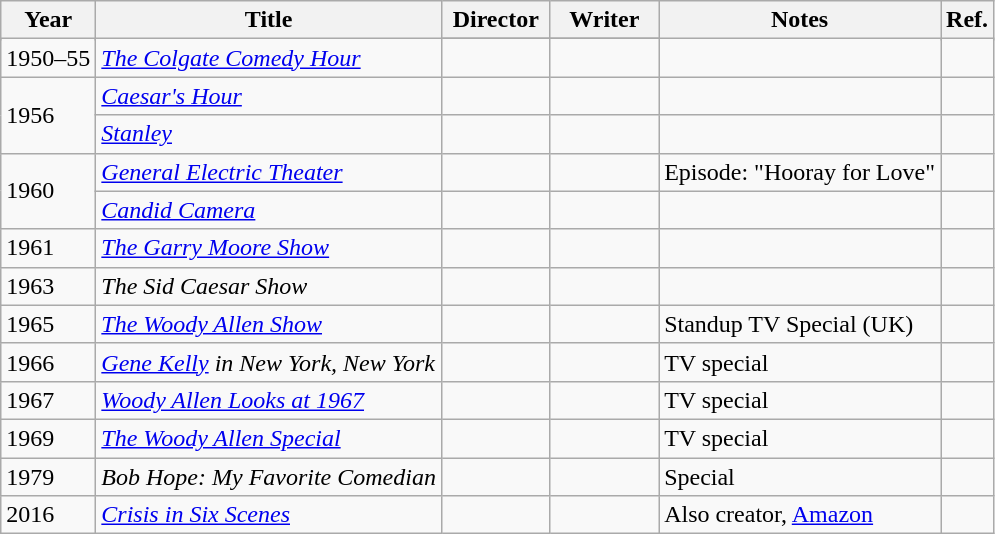<table class="wikitable sortable">
<tr>
<th rowspan="2">Year</th>
<th rowspan="2">Title</th>
<th width="65">Director</th>
<th width="65">Writer</th>
<th rowspan="2">Notes</th>
<th rowspan="2">Ref.</th>
</tr>
<tr>
</tr>
<tr>
<td>1950–55</td>
<td><em><a href='#'>The Colgate Comedy Hour</a></em></td>
<td></td>
<td></td>
<td></td>
<td></td>
</tr>
<tr>
<td rowspan="2">1956</td>
<td><em><a href='#'>Caesar's Hour</a></em></td>
<td></td>
<td></td>
<td></td>
<td></td>
</tr>
<tr>
<td><em><a href='#'>Stanley</a></em></td>
<td></td>
<td></td>
<td></td>
<td></td>
</tr>
<tr>
<td rowspan="2">1960</td>
<td><em><a href='#'>General Electric Theater</a></em></td>
<td></td>
<td></td>
<td>Episode: "Hooray for Love"</td>
<td></td>
</tr>
<tr>
<td><em><a href='#'>Candid Camera</a></em></td>
<td></td>
<td></td>
<td></td>
<td></td>
</tr>
<tr>
<td>1961</td>
<td><em><a href='#'>The Garry Moore Show</a></em></td>
<td></td>
<td></td>
<td></td>
<td></td>
</tr>
<tr>
<td>1963</td>
<td><em>The Sid Caesar Show</em></td>
<td></td>
<td></td>
<td></td>
<td></td>
</tr>
<tr>
<td>1965</td>
<td><em><a href='#'>The Woody Allen Show</a></em></td>
<td></td>
<td></td>
<td>Standup TV Special (UK)</td>
<td></td>
</tr>
<tr>
<td>1966</td>
<td><em><a href='#'>Gene Kelly</a> in New York, New York</em></td>
<td></td>
<td></td>
<td>TV special</td>
<td></td>
</tr>
<tr>
<td>1967</td>
<td><em><a href='#'>Woody Allen Looks at 1967</a></em></td>
<td></td>
<td></td>
<td>TV special</td>
<td></td>
</tr>
<tr>
<td>1969</td>
<td><em><a href='#'>The Woody Allen Special</a></em></td>
<td></td>
<td></td>
<td>TV special</td>
<td></td>
</tr>
<tr>
<td>1979</td>
<td><em>Bob Hope: My Favorite Comedian</em></td>
<td></td>
<td></td>
<td>Special</td>
<td></td>
</tr>
<tr>
<td>2016</td>
<td><em><a href='#'>Crisis in Six Scenes</a></em></td>
<td></td>
<td></td>
<td>Also creator, <a href='#'>Amazon</a></td>
<td></td>
</tr>
</table>
